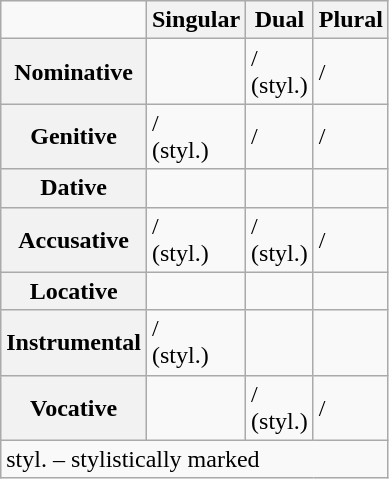<table class="wikitable">
<tr>
<td></td>
<th>Singular</th>
<th>Dual</th>
<th>Plural</th>
</tr>
<tr>
<th>Nominative</th>
<td></td>
<td> /<br> (styl.)</td>
<td> /<br></td>
</tr>
<tr>
<th>Genitive</th>
<td> /<br> (styl.)</td>
<td> / </td>
<td> / </td>
</tr>
<tr>
<th>Dative</th>
<td></td>
<td></td>
<td></td>
</tr>
<tr>
<th>Accusative</th>
<td> /<br> (styl.)</td>
<td> /<br> (styl.)</td>
<td> /<br></td>
</tr>
<tr>
<th>Locative</th>
<td></td>
<td></td>
<td></td>
</tr>
<tr>
<th>Instrumental</th>
<td> /<br> (styl.)</td>
<td></td>
<td></td>
</tr>
<tr>
<th>Vocative</th>
<td></td>
<td> /<br> (styl.)</td>
<td> /<br></td>
</tr>
<tr>
<td colspan="4">styl. – stylistically marked</td>
</tr>
</table>
